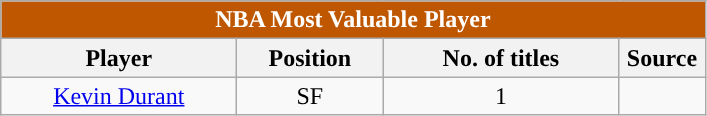<table class="wikitable" style="text-align:center">
<tr>
<td colspan="5" style= "background: #BF5700; color:white"><strong>NBA Most Valuable Player</strong></td>
</tr>
<tr>
<th style="width:150px; ">Player</th>
<th style="width:90px; ">Position</th>
<th style="width:150px; ">No. of titles</th>
<th style="width:50px; ">Source</th>
</tr>
<tr>
<td><a href='#'>Kevin Durant</a></td>
<td>SF</td>
<td>1</td>
<td></td>
</tr>
</table>
